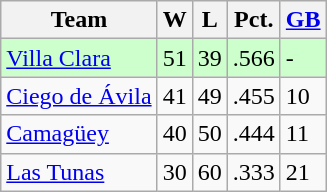<table class="wikitable">
<tr>
<th>Team</th>
<th>W</th>
<th>L</th>
<th>Pct.</th>
<th><a href='#'>GB</a></th>
</tr>
<tr style="background-color:#ccffcc;">
<td><a href='#'>Villa Clara</a></td>
<td>51</td>
<td>39</td>
<td>.566</td>
<td>-</td>
</tr>
<tr>
<td><a href='#'>Ciego de Ávila</a></td>
<td>41</td>
<td>49</td>
<td>.455</td>
<td>10</td>
</tr>
<tr>
<td><a href='#'>Camagüey</a></td>
<td>40</td>
<td>50</td>
<td>.444</td>
<td>11</td>
</tr>
<tr>
<td><a href='#'>Las Tunas</a></td>
<td>30</td>
<td>60</td>
<td>.333</td>
<td>21</td>
</tr>
</table>
